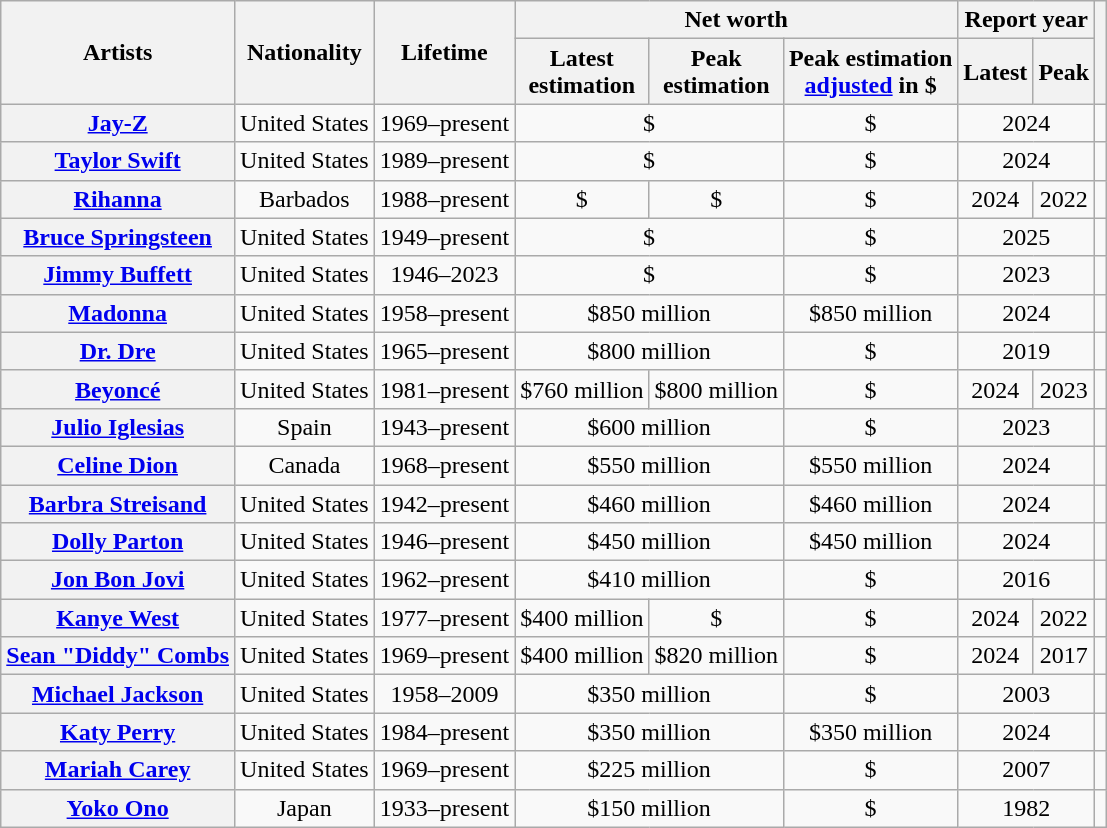<table class="wikitable sortable plainrowheaders sticky-header-multi" style="text-align:center;">
<tr>
<th rowspan="2">Artists</th>
<th rowspan="2">Nationality</th>
<th rowspan="2">Lifetime</th>
<th colspan="3">Net worth</th>
<th colspan="2">Report year</th>
<th rowspan="2" class="unsortable"></th>
</tr>
<tr>
<th>Latest<br>estimation</th>
<th>Peak<br>estimation</th>
<th>Peak estimation<br><a href='#'>adjusted</a> in  $</th>
<th>Latest</th>
<th>Peak</th>
</tr>
<tr>
<th scope="row"><a href='#'>Jay-Z</a></th>
<td>United States</td>
<td>1969–present</td>
<td colspan="2">$</td>
<td>$</td>
<td colspan="2">2024</td>
<td></td>
</tr>
<tr>
<th scope="row"><a href='#'>Taylor Swift</a></th>
<td>United States</td>
<td>1989–present</td>
<td colspan="2">$</td>
<td>$</td>
<td colspan="2">2024</td>
<td></td>
</tr>
<tr>
<th scope="row"><a href='#'>Rihanna</a></th>
<td>Barbados</td>
<td>1988–present</td>
<td>$</td>
<td>$</td>
<td>$</td>
<td>2024</td>
<td>2022</td>
<td></td>
</tr>
<tr>
<th scope="row"><a href='#'>Bruce Springsteen</a></th>
<td>United States</td>
<td>1949–present</td>
<td colspan="2">$</td>
<td>$</td>
<td colspan="2">2025</td>
<td></td>
</tr>
<tr>
<th scope="row"><a href='#'>Jimmy Buffett</a></th>
<td>United States</td>
<td>1946–2023</td>
<td colspan="2">$</td>
<td>$</td>
<td colspan="2">2023</td>
<td></td>
</tr>
<tr>
<th scope="row"><a href='#'>Madonna</a></th>
<td>United States</td>
<td>1958–present</td>
<td colspan="2">$850 million</td>
<td>$850 million</td>
<td colspan="2">2024</td>
<td></td>
</tr>
<tr>
<th scope="row"><a href='#'>Dr. Dre</a></th>
<td>United States</td>
<td>1965–present</td>
<td colspan="2">$800 million</td>
<td>$</td>
<td colspan="2">2019</td>
<td></td>
</tr>
<tr>
<th scope="row"><a href='#'>Beyoncé</a></th>
<td>United States</td>
<td>1981–present</td>
<td>$760 million</td>
<td>$800 million</td>
<td>$</td>
<td>2024</td>
<td>2023</td>
<td></td>
</tr>
<tr>
<th scope="row"><a href='#'>Julio Iglesias</a></th>
<td>Spain</td>
<td>1943–present</td>
<td colspan="2">$600 million</td>
<td>$</td>
<td colspan="2">2023</td>
<td></td>
</tr>
<tr>
<th scope="row"><a href='#'>Celine Dion</a></th>
<td>Canada</td>
<td>1968–present</td>
<td colspan="2">$550 million</td>
<td>$550 million</td>
<td colspan="2">2024</td>
<td></td>
</tr>
<tr>
<th scope="row"><a href='#'>Barbra Streisand</a></th>
<td>United States</td>
<td>1942–present</td>
<td colspan="2">$460 million</td>
<td>$460 million</td>
<td colspan="2">2024</td>
<td></td>
</tr>
<tr>
<th scope="row"><a href='#'>Dolly Parton</a></th>
<td>United States</td>
<td>1946–present</td>
<td colspan="2">$450 million</td>
<td>$450 million</td>
<td colspan="2">2024</td>
<td></td>
</tr>
<tr>
<th scope="row"><a href='#'>Jon Bon Jovi</a></th>
<td>United States</td>
<td>1962–present</td>
<td colspan="2">$410 million</td>
<td>$</td>
<td colspan="2">2016</td>
<td></td>
</tr>
<tr>
<th scope="row"><a href='#'>Kanye West</a></th>
<td>United States</td>
<td>1977–present</td>
<td>$400 million</td>
<td>$</td>
<td>$</td>
<td>2024</td>
<td>2022</td>
<td></td>
</tr>
<tr>
<th scope="row"><a href='#'>Sean "Diddy" Combs</a></th>
<td>United States</td>
<td>1969–present</td>
<td>$400 million</td>
<td>$820 million</td>
<td>$</td>
<td>2024</td>
<td>2017</td>
<td></td>
</tr>
<tr>
<th scope="row"><a href='#'>Michael Jackson</a></th>
<td>United States</td>
<td>1958–2009</td>
<td colspan="2">$350 million</td>
<td>$</td>
<td colspan="2">2003</td>
<td></td>
</tr>
<tr>
<th scope="row"><a href='#'>Katy Perry</a></th>
<td>United States</td>
<td>1984–present</td>
<td colspan="2">$350 million</td>
<td>$350 million</td>
<td colspan="2">2024</td>
<td></td>
</tr>
<tr>
<th scope="row"><a href='#'>Mariah Carey</a></th>
<td>United States</td>
<td>1969–present</td>
<td colspan="2">$225 million</td>
<td>$</td>
<td colspan="2">2007</td>
<td></td>
</tr>
<tr>
<th scope="row"><a href='#'>Yoko Ono</a></th>
<td>Japan</td>
<td>1933–present</td>
<td colspan="2">$150 million</td>
<td>$</td>
<td colspan="2">1982</td>
<td></td>
</tr>
</table>
